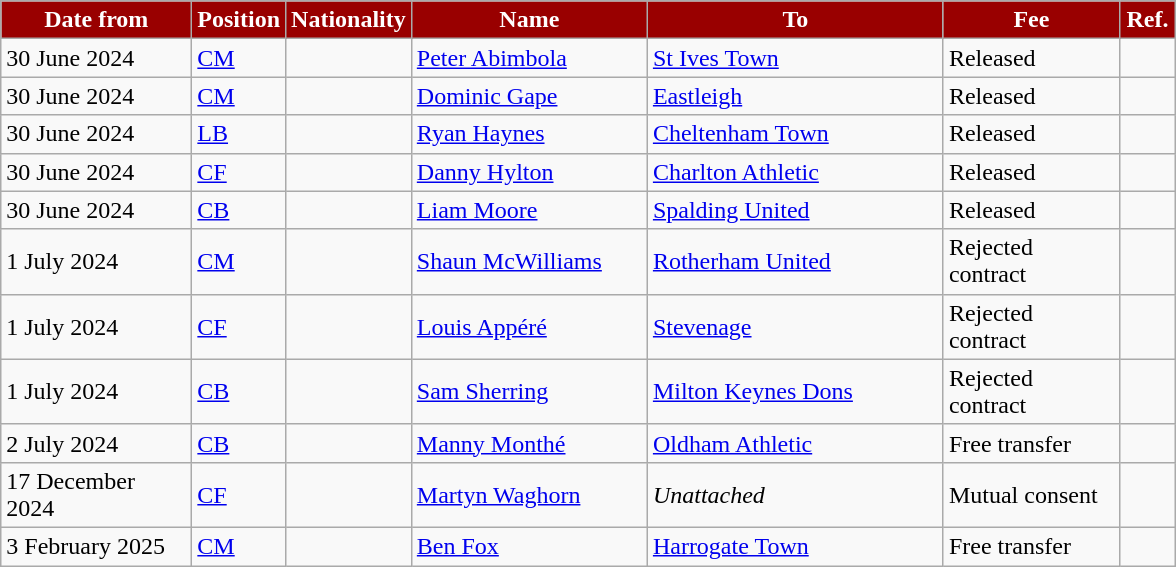<table class="wikitable plainrowheaders sortable">
<tr>
<th style="background:#990000; color:white; width:120px;">Date from</th>
<th style="background:#990000; color:white; width:50px;">Position</th>
<th style="background:#990000; color:white; width:50px;">Nationality</th>
<th style="background:#990000; color:white; width:150px;">Name</th>
<th style="background:#990000; color:white; width:190px;">To</th>
<th style="background:#990000; color:white; width:110px;">Fee</th>
<th style="background:#990000; color:white; width:30px;">Ref.</th>
</tr>
<tr>
<td>30 June 2024</td>
<td><a href='#'>CM</a></td>
<td></td>
<td><a href='#'>Peter Abimbola</a></td>
<td> <a href='#'>St Ives Town</a></td>
<td>Released</td>
<td></td>
</tr>
<tr>
<td>30 June 2024</td>
<td><a href='#'>CM</a></td>
<td></td>
<td><a href='#'>Dominic Gape</a></td>
<td> <a href='#'>Eastleigh</a></td>
<td>Released</td>
<td></td>
</tr>
<tr>
<td>30 June 2024</td>
<td><a href='#'>LB</a></td>
<td></td>
<td><a href='#'>Ryan Haynes</a></td>
<td> <a href='#'>Cheltenham Town</a></td>
<td>Released</td>
<td></td>
</tr>
<tr>
<td>30 June 2024</td>
<td><a href='#'>CF</a></td>
<td></td>
<td><a href='#'>Danny Hylton</a></td>
<td> <a href='#'>Charlton Athletic</a></td>
<td>Released</td>
<td></td>
</tr>
<tr>
<td>30 June 2024</td>
<td><a href='#'>CB</a></td>
<td></td>
<td><a href='#'>Liam Moore</a></td>
<td> <a href='#'>Spalding United</a></td>
<td>Released</td>
<td></td>
</tr>
<tr>
<td>1 July 2024</td>
<td><a href='#'>CM</a></td>
<td></td>
<td><a href='#'>Shaun McWilliams</a></td>
<td> <a href='#'>Rotherham United</a></td>
<td>Rejected contract</td>
<td></td>
</tr>
<tr>
<td>1 July 2024</td>
<td><a href='#'>CF</a></td>
<td></td>
<td><a href='#'>Louis Appéré</a></td>
<td> <a href='#'>Stevenage</a></td>
<td>Rejected contract</td>
<td></td>
</tr>
<tr>
<td>1 July 2024</td>
<td><a href='#'>CB</a></td>
<td></td>
<td><a href='#'>Sam Sherring</a></td>
<td> <a href='#'>Milton Keynes Dons</a></td>
<td>Rejected contract</td>
<td></td>
</tr>
<tr>
<td>2 July 2024</td>
<td><a href='#'>CB</a></td>
<td></td>
<td><a href='#'>Manny Monthé</a></td>
<td> <a href='#'>Oldham Athletic</a></td>
<td>Free transfer</td>
<td></td>
</tr>
<tr>
<td>17 December 2024</td>
<td><a href='#'>CF</a></td>
<td></td>
<td><a href='#'>Martyn Waghorn</a></td>
<td><em>Unattached</em></td>
<td>Mutual consent</td>
<td></td>
</tr>
<tr>
<td>3 February 2025</td>
<td><a href='#'>CM</a></td>
<td></td>
<td><a href='#'>Ben Fox</a></td>
<td> <a href='#'>Harrogate Town</a></td>
<td>Free transfer</td>
<td></td>
</tr>
</table>
